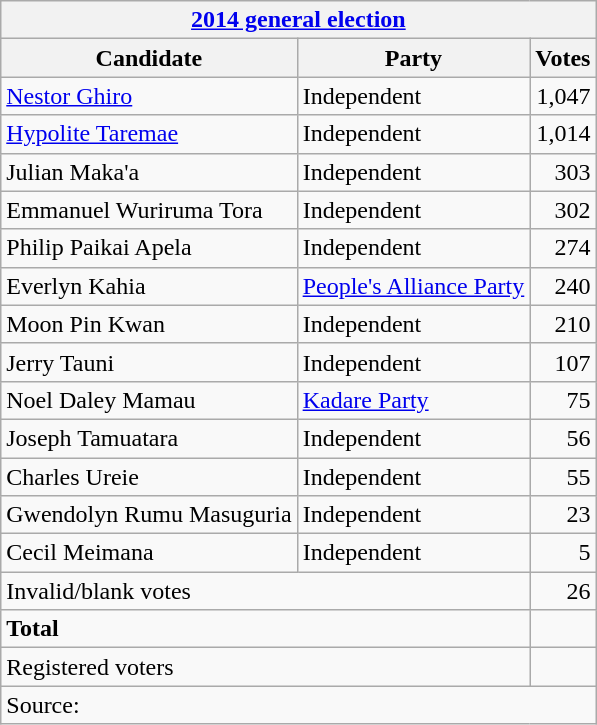<table class=wikitable style=text-align:left>
<tr>
<th colspan=3><a href='#'>2014 general election</a></th>
</tr>
<tr>
<th>Candidate</th>
<th>Party</th>
<th>Votes</th>
</tr>
<tr>
<td><a href='#'>Nestor Ghiro</a></td>
<td>Independent</td>
<td align=right>1,047</td>
</tr>
<tr>
<td><a href='#'>Hypolite Taremae</a></td>
<td>Independent</td>
<td align=right>1,014</td>
</tr>
<tr>
<td>Julian Maka'a</td>
<td>Independent</td>
<td align=right>303</td>
</tr>
<tr>
<td>Emmanuel Wuriruma Tora</td>
<td>Independent</td>
<td align=right>302</td>
</tr>
<tr>
<td>Philip Paikai Apela</td>
<td>Independent</td>
<td align=right>274</td>
</tr>
<tr>
<td>Everlyn Kahia</td>
<td><a href='#'>People's Alliance Party</a></td>
<td align=right>240</td>
</tr>
<tr>
<td>Moon Pin Kwan</td>
<td>Independent</td>
<td align=right>210</td>
</tr>
<tr>
<td>Jerry Tauni</td>
<td>Independent</td>
<td align=right>107</td>
</tr>
<tr>
<td>Noel Daley Mamau</td>
<td><a href='#'>Kadare Party</a></td>
<td align=right>75</td>
</tr>
<tr>
<td>Joseph Tamuatara</td>
<td>Independent</td>
<td align=right>56</td>
</tr>
<tr>
<td>Charles Ureie</td>
<td>Independent</td>
<td align=right>55</td>
</tr>
<tr>
<td>Gwendolyn Rumu Masuguria</td>
<td>Independent</td>
<td align=right>23</td>
</tr>
<tr>
<td>Cecil Meimana</td>
<td>Independent</td>
<td align=right>5</td>
</tr>
<tr>
<td colspan=2>Invalid/blank votes</td>
<td align=right>26</td>
</tr>
<tr>
<td colspan=2><strong>Total</strong></td>
<td><strong> </strong></td>
</tr>
<tr>
<td colspan=2>Registered voters</td>
<td></td>
</tr>
<tr>
<td colspan=3>Source: </td>
</tr>
</table>
